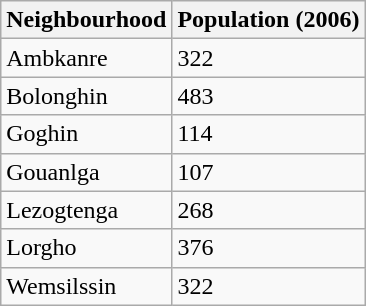<table class="wikitable">
<tr>
<th>Neighbourhood</th>
<th>Population (2006)</th>
</tr>
<tr>
<td>Ambkanre</td>
<td>322</td>
</tr>
<tr>
<td>Bolonghin</td>
<td>483</td>
</tr>
<tr>
<td>Goghin</td>
<td>114</td>
</tr>
<tr>
<td>Gouanlga</td>
<td>107</td>
</tr>
<tr>
<td>Lezogtenga</td>
<td>268</td>
</tr>
<tr>
<td>Lorgho</td>
<td>376</td>
</tr>
<tr>
<td>Wemsilssin</td>
<td>322</td>
</tr>
</table>
